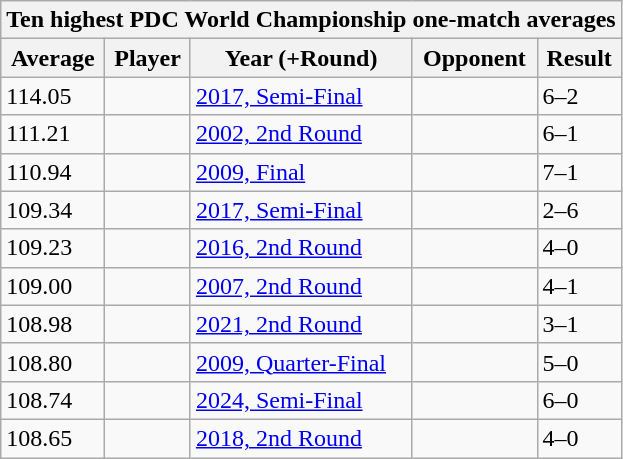<table class="wikitable sortable">
<tr>
<th colspan=5>Ten highest PDC World Championship one-match averages</th>
</tr>
<tr>
<th>Average</th>
<th>Player</th>
<th>Year (+Round)</th>
<th>Opponent</th>
<th>Result</th>
</tr>
<tr>
<td>114.05</td>
<td></td>
<td><a href='#'>2017, Semi-Final</a></td>
<td></td>
<td>6–2</td>
</tr>
<tr>
<td>111.21</td>
<td></td>
<td><a href='#'>2002, 2nd Round</a></td>
<td></td>
<td>6–1</td>
</tr>
<tr>
<td>110.94</td>
<td></td>
<td><a href='#'>2009, Final</a></td>
<td></td>
<td>7–1</td>
</tr>
<tr>
<td>109.34</td>
<td></td>
<td><a href='#'>2017, Semi-Final</a></td>
<td></td>
<td>2–6</td>
</tr>
<tr>
<td>109.23</td>
<td></td>
<td><a href='#'>2016, 2nd Round</a></td>
<td></td>
<td>4–0</td>
</tr>
<tr>
<td>109.00</td>
<td></td>
<td><a href='#'>2007, 2nd Round</a></td>
<td></td>
<td>4–1</td>
</tr>
<tr>
<td>108.98</td>
<td></td>
<td><a href='#'>2021, 2nd Round</a></td>
<td></td>
<td>3–1</td>
</tr>
<tr>
<td>108.80</td>
<td></td>
<td><a href='#'>2009, Quarter-Final</a></td>
<td></td>
<td>5–0</td>
</tr>
<tr>
<td>108.74</td>
<td></td>
<td><a href='#'>2024, Semi-Final</a></td>
<td></td>
<td>6–0</td>
</tr>
<tr>
<td>108.65</td>
<td></td>
<td><a href='#'>2018, 2nd Round</a></td>
<td></td>
<td>4–0</td>
</tr>
</table>
